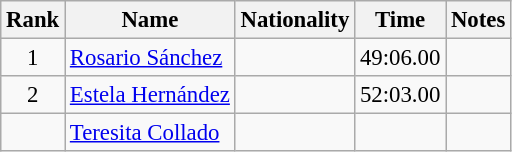<table class="wikitable sortable" style="text-align:center;font-size:95%">
<tr>
<th>Rank</th>
<th>Name</th>
<th>Nationality</th>
<th>Time</th>
<th>Notes</th>
</tr>
<tr>
<td>1</td>
<td align=left><a href='#'>Rosario Sánchez</a></td>
<td align=left></td>
<td>49:06.00</td>
<td></td>
</tr>
<tr>
<td>2</td>
<td align=left><a href='#'>Estela Hernández</a></td>
<td align=left></td>
<td>52:03.00</td>
<td></td>
</tr>
<tr>
<td></td>
<td align=left><a href='#'>Teresita Collado</a></td>
<td align=left></td>
<td></td>
<td></td>
</tr>
</table>
